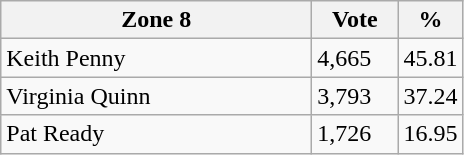<table class="wikitable">
<tr>
<th width="200px">Zone 8</th>
<th width="50px">Vote</th>
<th width="30px">%</th>
</tr>
<tr>
<td>Keith Penny</td>
<td>4,665</td>
<td>45.81</td>
</tr>
<tr>
<td>Virginia Quinn</td>
<td>3,793</td>
<td>37.24</td>
</tr>
<tr>
<td>Pat Ready</td>
<td>1,726</td>
<td>16.95</td>
</tr>
</table>
